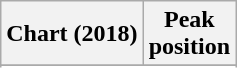<table class="wikitable plainrowheaders sortable" style="text-align:center">
<tr>
<th scope="col">Chart (2018)</th>
<th scope="col">Peak<br> position</th>
</tr>
<tr>
</tr>
<tr>
</tr>
<tr>
</tr>
</table>
